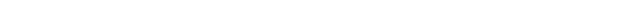<table style="width:66%; text-align:center;">
<tr style="color:white;">
<td style="background:"><strong>4</strong></td>
<td style="background:"><strong>17</strong></td>
</tr>
</table>
